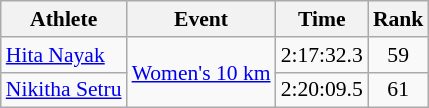<table class="wikitable" style="font-size:90%;">
<tr>
<th>Athlete</th>
<th>Event</th>
<th>Time</th>
<th>Rank</th>
</tr>
<tr align=center>
<td align=left><a href='#'>Hita Nayak</a></td>
<td align=left rowspan=2><a href='#'>Women's 10 km</a></td>
<td>2:17:32.3</td>
<td>59</td>
</tr>
<tr align=center>
<td align=left><a href='#'>Nikitha Setru</a></td>
<td>2:20:09.5</td>
<td>61</td>
</tr>
</table>
